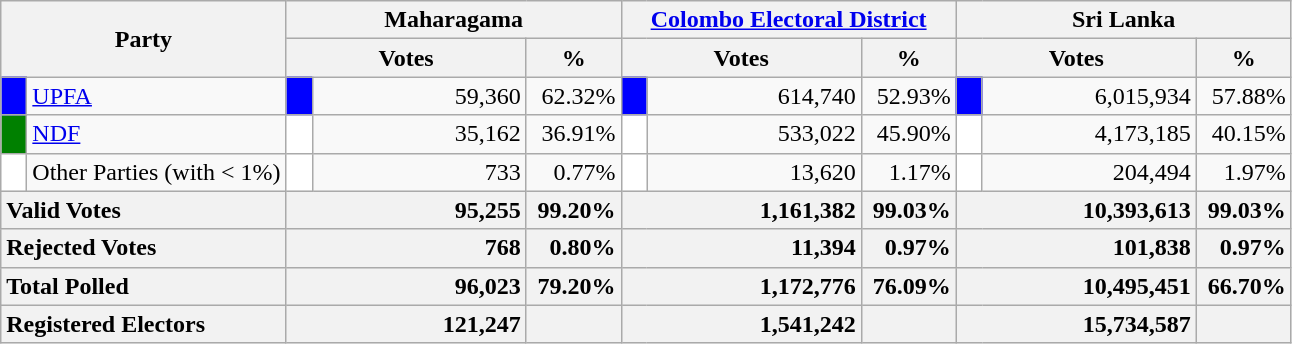<table class="wikitable">
<tr>
<th colspan="2" width="144px"rowspan="2">Party</th>
<th colspan="3" width="216px">Maharagama</th>
<th colspan="3" width="216px"><a href='#'>Colombo Electoral District</a></th>
<th colspan="3" width="216px">Sri Lanka</th>
</tr>
<tr>
<th colspan="2" width="144px">Votes</th>
<th>%</th>
<th colspan="2" width="144px">Votes</th>
<th>%</th>
<th colspan="2" width="144px">Votes</th>
<th>%</th>
</tr>
<tr>
<td style="background-color:blue;" width="10px"></td>
<td style="text-align:left;"><a href='#'>UPFA</a></td>
<td style="background-color:blue;" width="10px"></td>
<td style="text-align:right;">59,360</td>
<td style="text-align:right;">62.32%</td>
<td style="background-color:blue;" width="10px"></td>
<td style="text-align:right;">614,740</td>
<td style="text-align:right;">52.93%</td>
<td style="background-color:blue;" width="10px"></td>
<td style="text-align:right;">6,015,934</td>
<td style="text-align:right;">57.88%</td>
</tr>
<tr>
<td style="background-color:green;" width="10px"></td>
<td style="text-align:left;"><a href='#'>NDF</a></td>
<td style="background-color:white;" width="10px"></td>
<td style="text-align:right;">35,162</td>
<td style="text-align:right;">36.91%</td>
<td style="background-color:white;" width="10px"></td>
<td style="text-align:right;">533,022</td>
<td style="text-align:right;">45.90%</td>
<td style="background-color:white;" width="10px"></td>
<td style="text-align:right;">4,173,185</td>
<td style="text-align:right;">40.15%</td>
</tr>
<tr>
<td style="background-color:white;" width="10px"></td>
<td style="text-align:left;">Other Parties (with < 1%)</td>
<td style="background-color:white;" width="10px"></td>
<td style="text-align:right;">733</td>
<td style="text-align:right;">0.77%</td>
<td style="background-color:white;" width="10px"></td>
<td style="text-align:right;">13,620</td>
<td style="text-align:right;">1.17%</td>
<td style="background-color:white;" width="10px"></td>
<td style="text-align:right;">204,494</td>
<td style="text-align:right;">1.97%</td>
</tr>
<tr>
<th colspan="2" width="144px"style="text-align:left;">Valid Votes</th>
<th style="text-align:right;"colspan="2" width="144px">95,255</th>
<th style="text-align:right;">99.20%</th>
<th style="text-align:right;"colspan="2" width="144px">1,161,382</th>
<th style="text-align:right;">99.03%</th>
<th style="text-align:right;"colspan="2" width="144px">10,393,613</th>
<th style="text-align:right;">99.03%</th>
</tr>
<tr>
<th colspan="2" width="144px"style="text-align:left;">Rejected Votes</th>
<th style="text-align:right;"colspan="2" width="144px">768</th>
<th style="text-align:right;">0.80%</th>
<th style="text-align:right;"colspan="2" width="144px">11,394</th>
<th style="text-align:right;">0.97%</th>
<th style="text-align:right;"colspan="2" width="144px">101,838</th>
<th style="text-align:right;">0.97%</th>
</tr>
<tr>
<th colspan="2" width="144px"style="text-align:left;">Total Polled</th>
<th style="text-align:right;"colspan="2" width="144px">96,023</th>
<th style="text-align:right;">79.20%</th>
<th style="text-align:right;"colspan="2" width="144px">1,172,776</th>
<th style="text-align:right;">76.09%</th>
<th style="text-align:right;"colspan="2" width="144px">10,495,451</th>
<th style="text-align:right;">66.70%</th>
</tr>
<tr>
<th colspan="2" width="144px"style="text-align:left;">Registered Electors</th>
<th style="text-align:right;"colspan="2" width="144px">121,247</th>
<th></th>
<th style="text-align:right;"colspan="2" width="144px">1,541,242</th>
<th></th>
<th style="text-align:right;"colspan="2" width="144px">15,734,587</th>
<th></th>
</tr>
</table>
